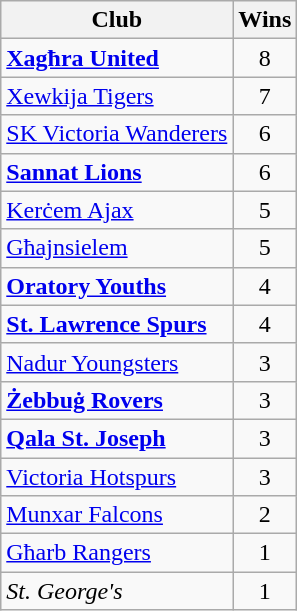<table class="wikitable">
<tr>
<th>Club</th>
<th>Wins</th>
</tr>
<tr>
<td><strong><a href='#'>Xagħra United</a></strong></td>
<td align="center">8</td>
</tr>
<tr>
<td><a href='#'>Xewkija Tigers</a></td>
<td align="center">7</td>
</tr>
<tr>
<td><a href='#'>SK Victoria Wanderers</a></td>
<td align="center">6</td>
</tr>
<tr>
<td><strong><a href='#'>Sannat Lions</a></strong></td>
<td align="center">6</td>
</tr>
<tr>
<td><a href='#'>Kerċem Ajax</a></td>
<td align="center">5</td>
</tr>
<tr>
<td><a href='#'>Għajnsielem</a></td>
<td align="center">5</td>
</tr>
<tr>
<td><strong><a href='#'>Oratory Youths</a></strong></td>
<td align="center">4</td>
</tr>
<tr>
<td><strong><a href='#'>St. Lawrence Spurs</a></strong></td>
<td align="center">4</td>
</tr>
<tr>
<td><a href='#'>Nadur Youngsters</a></td>
<td align="center">3</td>
</tr>
<tr>
<td><strong><a href='#'>Żebbuġ Rovers</a></strong></td>
<td align="center">3</td>
</tr>
<tr>
<td><strong><a href='#'>Qala St. Joseph</a></strong></td>
<td align="center">3</td>
</tr>
<tr>
<td><a href='#'>Victoria Hotspurs</a></td>
<td align="center">3</td>
</tr>
<tr>
<td><a href='#'>Munxar Falcons</a></td>
<td align="center">2</td>
</tr>
<tr>
<td><a href='#'>Għarb Rangers</a></td>
<td align="center">1</td>
</tr>
<tr>
<td><em>St. George's</em></td>
<td align="center">1</td>
</tr>
</table>
